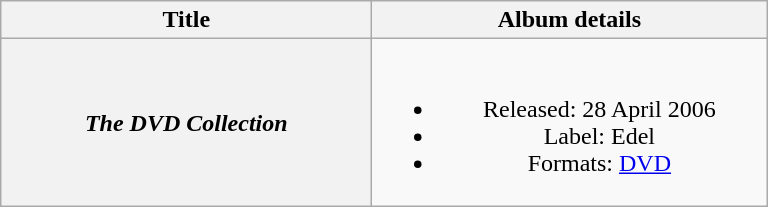<table class="wikitable plainrowheaders" style="text-align:center;">
<tr>
<th scope="col" style="width:15em;">Title</th>
<th scope="col" style="width:16em;">Album details</th>
</tr>
<tr>
<th scope="row"><em>The DVD Collection</em></th>
<td><br><ul><li>Released: 28 April 2006</li><li>Label: Edel</li><li>Formats: <a href='#'>DVD</a></li></ul></td>
</tr>
</table>
